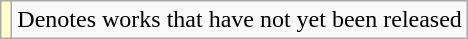<table class="wikitable">
<tr>
<td style="background:#FFFFCC;"></td>
<td>Denotes works that have not yet been released</td>
</tr>
</table>
